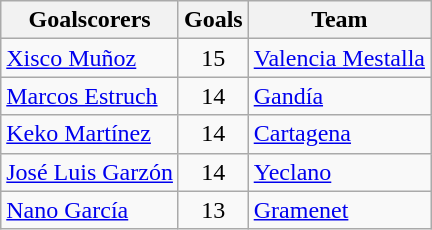<table class="wikitable sortable">
<tr>
<th>Goalscorers</th>
<th>Goals</th>
<th>Team</th>
</tr>
<tr>
<td> <a href='#'>Xisco Muñoz</a></td>
<td align=center>15</td>
<td><a href='#'>Valencia Mestalla</a></td>
</tr>
<tr>
<td> <a href='#'>Marcos Estruch</a></td>
<td align=center>14</td>
<td><a href='#'>Gandía</a></td>
</tr>
<tr>
<td> <a href='#'>Keko Martínez</a></td>
<td align=center>14</td>
<td><a href='#'>Cartagena</a></td>
</tr>
<tr>
<td> <a href='#'>José Luis Garzón</a></td>
<td align=center>14</td>
<td><a href='#'>Yeclano</a></td>
</tr>
<tr>
<td> <a href='#'>Nano García</a></td>
<td align=center>13</td>
<td><a href='#'>Gramenet</a></td>
</tr>
</table>
